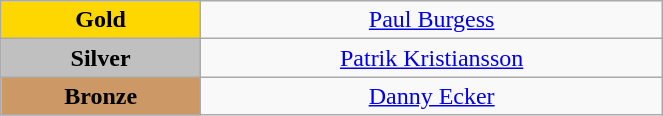<table class="wikitable" style="text-align:center; " width="35%">
<tr>
<td bgcolor="gold"><strong>Gold</strong></td>
<td><a href='#'>Paul Burgess</a><br>  <small><em></em></small></td>
</tr>
<tr>
<td bgcolor="silver"><strong>Silver</strong></td>
<td><a href='#'>Patrik Kristiansson</a><br>  <small><em></em></small></td>
</tr>
<tr>
<td bgcolor="CC9966"><strong>Bronze</strong></td>
<td><a href='#'>Danny Ecker</a><br>  <small><em></em></small></td>
</tr>
</table>
